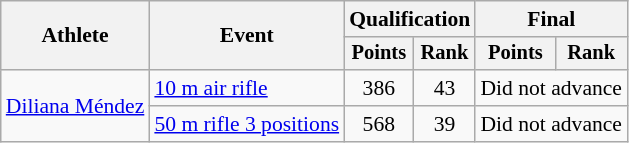<table class="wikitable" style="font-size:90%">
<tr>
<th rowspan="2">Athlete</th>
<th rowspan="2">Event</th>
<th colspan=2>Qualification</th>
<th colspan=2>Final</th>
</tr>
<tr style="font-size:95%">
<th>Points</th>
<th>Rank</th>
<th>Points</th>
<th>Rank</th>
</tr>
<tr align=center>
<td align=left rowspan=2><a href='#'>Diliana Méndez</a></td>
<td align=left><a href='#'>10 m air rifle</a></td>
<td>386</td>
<td>43</td>
<td colspan=2>Did not advance</td>
</tr>
<tr align=center>
<td align=left><a href='#'>50 m rifle 3 positions</a></td>
<td>568</td>
<td>39</td>
<td colspan=2>Did not advance</td>
</tr>
</table>
